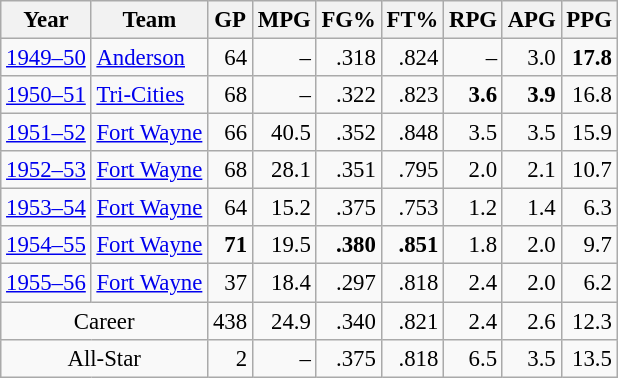<table class="wikitable sortable" style="font-size:95%; text-align:right;">
<tr>
<th>Year</th>
<th>Team</th>
<th>GP</th>
<th>MPG</th>
<th>FG%</th>
<th>FT%</th>
<th>RPG</th>
<th>APG</th>
<th>PPG</th>
</tr>
<tr>
<td style="text-align:left;"><a href='#'>1949–50</a></td>
<td style="text-align:left;"><a href='#'>Anderson</a></td>
<td>64</td>
<td>–</td>
<td>.318</td>
<td>.824</td>
<td>–</td>
<td>3.0</td>
<td><strong>17.8</strong></td>
</tr>
<tr>
<td style="text-align:left;"><a href='#'>1950–51</a></td>
<td style="text-align:left;"><a href='#'>Tri-Cities</a></td>
<td>68</td>
<td>–</td>
<td>.322</td>
<td>.823</td>
<td><strong>3.6</strong></td>
<td><strong>3.9</strong></td>
<td>16.8</td>
</tr>
<tr>
<td style="text-align:left;"><a href='#'>1951–52</a></td>
<td style="text-align:left;"><a href='#'>Fort Wayne</a></td>
<td>66</td>
<td>40.5</td>
<td>.352</td>
<td>.848</td>
<td>3.5</td>
<td>3.5</td>
<td>15.9</td>
</tr>
<tr>
<td style="text-align:left;"><a href='#'>1952–53</a></td>
<td style="text-align:left;"><a href='#'>Fort Wayne</a></td>
<td>68</td>
<td>28.1</td>
<td>.351</td>
<td>.795</td>
<td>2.0</td>
<td>2.1</td>
<td>10.7</td>
</tr>
<tr>
<td style="text-align:left;"><a href='#'>1953–54</a></td>
<td style="text-align:left;"><a href='#'>Fort Wayne</a></td>
<td>64</td>
<td>15.2</td>
<td>.375</td>
<td>.753</td>
<td>1.2</td>
<td>1.4</td>
<td>6.3</td>
</tr>
<tr>
<td style="text-align:left;"><a href='#'>1954–55</a></td>
<td style="text-align:left;"><a href='#'>Fort Wayne</a></td>
<td><strong>71</strong></td>
<td>19.5</td>
<td><strong>.380</strong></td>
<td><strong>.851</strong></td>
<td>1.8</td>
<td>2.0</td>
<td>9.7</td>
</tr>
<tr>
<td style="text-align:left;"><a href='#'>1955–56</a></td>
<td style="text-align:left;"><a href='#'>Fort Wayne</a></td>
<td>37</td>
<td>18.4</td>
<td>.297</td>
<td>.818</td>
<td>2.4</td>
<td>2.0</td>
<td>6.2</td>
</tr>
<tr class="sortbottom">
<td colspan="2" style="text-align:center;">Career</td>
<td>438</td>
<td>24.9</td>
<td>.340</td>
<td>.821</td>
<td>2.4</td>
<td>2.6</td>
<td>12.3</td>
</tr>
<tr class="sortbottom">
<td colspan="2" style="text-align:center;">All-Star</td>
<td>2</td>
<td>–</td>
<td>.375</td>
<td>.818</td>
<td>6.5</td>
<td>3.5</td>
<td>13.5</td>
</tr>
</table>
